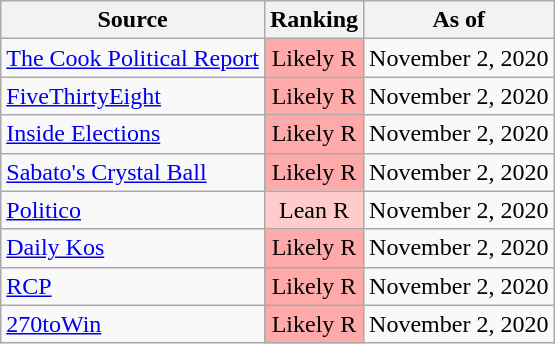<table class="wikitable" style="text-align:center">
<tr>
<th>Source</th>
<th>Ranking</th>
<th>As of</th>
</tr>
<tr>
<td align=left><a href='#'>The Cook Political Report</a></td>
<td style="background:#faa" data-sort-value=3>Likely R</td>
<td>November 2, 2020</td>
</tr>
<tr>
<td align=left><a href='#'>FiveThirtyEight</a></td>
<td style="background:#faa" data-sort-value=3>Likely R</td>
<td>November 2, 2020</td>
</tr>
<tr>
<td align=left><a href='#'>Inside Elections</a></td>
<td style="background:#faa" data-sort-value=3>Likely R</td>
<td>November 2, 2020</td>
</tr>
<tr>
<td align=left><a href='#'>Sabato's Crystal Ball</a></td>
<td style="background:#faa" data-sort-value=3>Likely R</td>
<td>November 2, 2020</td>
</tr>
<tr>
<td align=left><a href='#'>Politico</a></td>
<td style="background:#fcc" data-sort-value=2>Lean R</td>
<td>November 2, 2020</td>
</tr>
<tr>
<td align=left><a href='#'>Daily Kos</a></td>
<td style="background:#faa" data-sort-value=3>Likely R</td>
<td>November 2, 2020</td>
</tr>
<tr>
<td align=left><a href='#'>RCP</a></td>
<td style="background:#faa" data-sort-value=3>Likely R</td>
<td>November 2, 2020</td>
</tr>
<tr>
<td align=left><a href='#'>270toWin</a></td>
<td style="background:#faa" data-sort-value=3>Likely R</td>
<td>November 2, 2020</td>
</tr>
</table>
